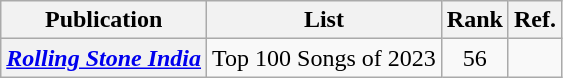<table class="wikitable plainrowheaders">
<tr>
<th scope="col">Publication</th>
<th scope="col">List</th>
<th scope="col">Rank</th>
<th scope="col">Ref.</th>
</tr>
<tr>
<th scope="row"><em><a href='#'>Rolling Stone India</a></em></th>
<td>Top 100 Songs of 2023</td>
<td style="text-align:center;">56</td>
<td></td>
</tr>
</table>
